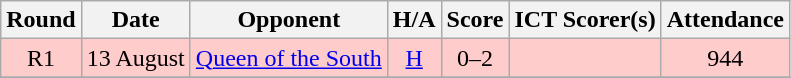<table class="wikitable" style="text-align:center">
<tr>
<th>Round</th>
<th>Date</th>
<th>Opponent</th>
<th>H/A</th>
<th>Score</th>
<th>ICT Scorer(s)</th>
<th>Attendance</th>
</tr>
<tr bgcolor=#FFCCCC>
<td>R1</td>
<td align=left>13 August</td>
<td align=left><a href='#'>Queen of the South</a></td>
<td><a href='#'>H</a></td>
<td>0–2</td>
<td align=left></td>
<td>944</td>
</tr>
<tr>
</tr>
</table>
